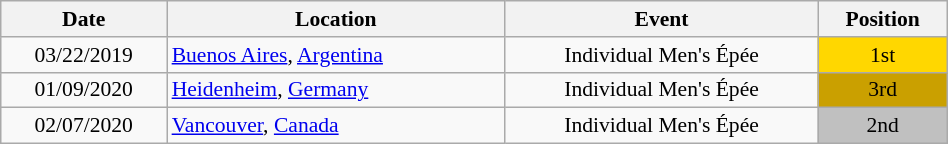<table class="wikitable" width="50%" style="font-size:90%; text-align:center;">
<tr>
<th>Date</th>
<th>Location</th>
<th>Event</th>
<th>Position</th>
</tr>
<tr>
<td>03/22/2019</td>
<td rowspan="1" align="left"> <a href='#'>Buenos Aires</a>, <a href='#'>Argentina</a></td>
<td>Individual Men's Épée</td>
<td bgcolor="gold">1st</td>
</tr>
<tr>
<td>01/09/2020</td>
<td rowspan="1" align="left"> <a href='#'>Heidenheim</a>, <a href='#'>Germany</a></td>
<td>Individual Men's Épée</td>
<td bgcolor="caramel">3rd</td>
</tr>
<tr>
<td>02/07/2020</td>
<td rowspan="1" align="left"> <a href='#'>Vancouver</a>, <a href='#'>Canada</a></td>
<td>Individual Men's Épée</td>
<td bgcolor="silver">2nd</td>
</tr>
</table>
